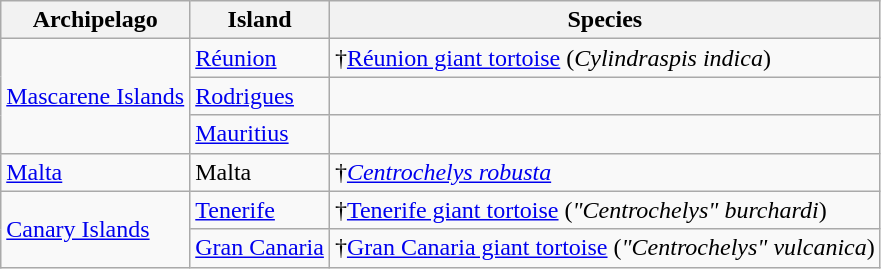<table class="wikitable">
<tr>
<th>Archipelago</th>
<th>Island</th>
<th>Species</th>
</tr>
<tr>
<td rowspan="3"><a href='#'>Mascarene Islands</a></td>
<td><a href='#'>Réunion</a></td>
<td>†<a href='#'>Réunion giant tortoise</a> (<em>Cylindraspis indica</em>)</td>
</tr>
<tr>
<td><a href='#'>Rodrigues</a></td>
<td></td>
</tr>
<tr>
<td><a href='#'>Mauritius</a></td>
<td></td>
</tr>
<tr>
<td><a href='#'>Malta</a></td>
<td>Malta</td>
<td>†<em><a href='#'>Centrochelys robusta</a></em></td>
</tr>
<tr>
<td rowspan="2"><a href='#'>Canary Islands</a></td>
<td><a href='#'>Tenerife</a></td>
<td>†<a href='#'>Tenerife giant tortoise</a> (<em>"Centrochelys" burchardi</em>)</td>
</tr>
<tr>
<td><a href='#'>Gran Canaria</a></td>
<td>†<a href='#'>Gran Canaria giant tortoise</a> (<em>"Centrochelys" vulcanica</em>)</td>
</tr>
</table>
